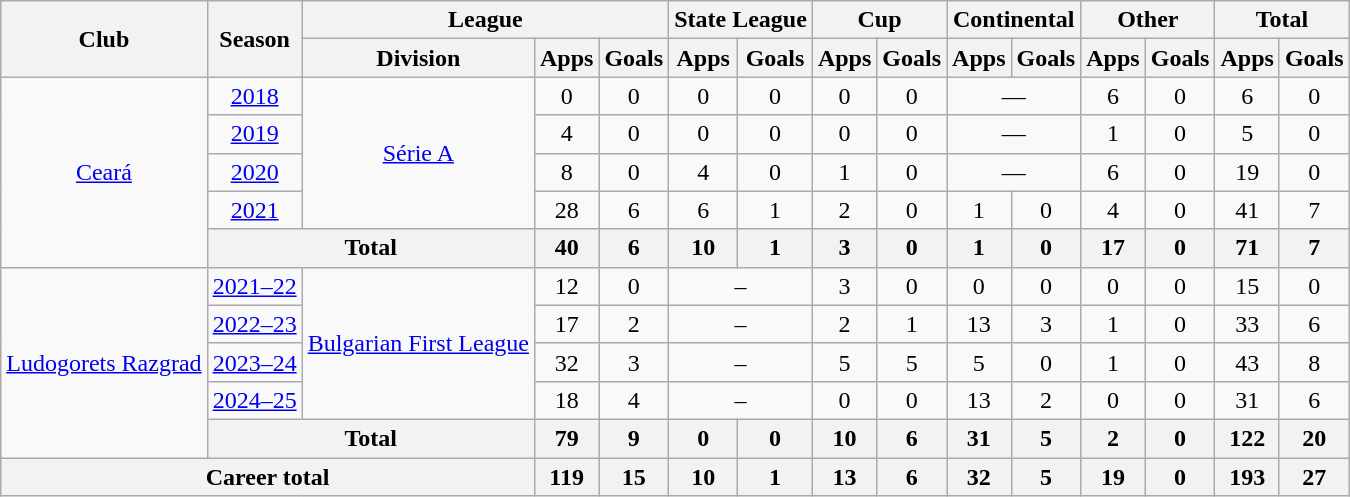<table class="wikitable" style="text-align:center">
<tr>
<th rowspan="2">Club</th>
<th rowspan="2">Season</th>
<th colspan="3">League</th>
<th colspan="2">State League</th>
<th colspan="2">Cup</th>
<th colspan="2">Continental</th>
<th colspan="2">Other</th>
<th colspan="2">Total</th>
</tr>
<tr>
<th>Division</th>
<th>Apps</th>
<th>Goals</th>
<th>Apps</th>
<th>Goals</th>
<th>Apps</th>
<th>Goals</th>
<th>Apps</th>
<th>Goals</th>
<th>Apps</th>
<th>Goals</th>
<th>Apps</th>
<th>Goals</th>
</tr>
<tr>
<td rowspan="5"><a href='#'>Ceará</a></td>
<td><a href='#'>2018</a></td>
<td rowspan="4"><a href='#'>Série A</a></td>
<td>0</td>
<td>0</td>
<td>0</td>
<td>0</td>
<td>0</td>
<td>0</td>
<td colspan="2">—</td>
<td>6</td>
<td>0</td>
<td>6</td>
<td>0</td>
</tr>
<tr>
<td><a href='#'>2019</a></td>
<td>4</td>
<td>0</td>
<td>0</td>
<td>0</td>
<td>0</td>
<td>0</td>
<td colspan="2">—</td>
<td>1</td>
<td>0</td>
<td>5</td>
<td>0</td>
</tr>
<tr>
<td><a href='#'>2020</a></td>
<td>8</td>
<td>0</td>
<td>4</td>
<td>0</td>
<td>1</td>
<td>0</td>
<td colspan="2">—</td>
<td>6</td>
<td>0</td>
<td>19</td>
<td>0</td>
</tr>
<tr>
<td><a href='#'>2021</a></td>
<td>28</td>
<td>6</td>
<td>6</td>
<td>1</td>
<td>2</td>
<td>0</td>
<td>1</td>
<td>0</td>
<td>4</td>
<td>0</td>
<td>41</td>
<td>7</td>
</tr>
<tr>
<th colspan="2">Total</th>
<th>40</th>
<th>6</th>
<th>10</th>
<th>1</th>
<th>3</th>
<th>0</th>
<th>1</th>
<th>0</th>
<th>17</th>
<th>0</th>
<th>71</th>
<th>7</th>
</tr>
<tr>
<td rowspan="5"><a href='#'>Ludogorets Razgrad</a></td>
<td><a href='#'>2021–22</a></td>
<td rowspan="4"><a href='#'>Bulgarian First League</a></td>
<td>12</td>
<td>0</td>
<td colspan="2">–</td>
<td>3</td>
<td>0</td>
<td>0</td>
<td>0</td>
<td>0</td>
<td>0</td>
<td>15</td>
<td>0</td>
</tr>
<tr>
<td><a href='#'>2022–23</a></td>
<td>17</td>
<td>2</td>
<td colspan="2">–</td>
<td>2</td>
<td>1</td>
<td>13</td>
<td>3</td>
<td>1</td>
<td>0</td>
<td>33</td>
<td>6</td>
</tr>
<tr>
<td><a href='#'>2023–24</a></td>
<td>32</td>
<td>3</td>
<td colspan="2">–</td>
<td>5</td>
<td>5</td>
<td>5</td>
<td>0</td>
<td>1</td>
<td>0</td>
<td>43</td>
<td>8</td>
</tr>
<tr>
<td><a href='#'>2024–25</a></td>
<td>18</td>
<td>4</td>
<td colspan="2">–</td>
<td>0</td>
<td>0</td>
<td>13</td>
<td>2</td>
<td>0</td>
<td>0</td>
<td>31</td>
<td>6</td>
</tr>
<tr>
<th colspan="2">Total</th>
<th>79</th>
<th>9</th>
<th>0</th>
<th>0</th>
<th>10</th>
<th>6</th>
<th>31</th>
<th>5</th>
<th>2</th>
<th>0</th>
<th>122</th>
<th>20</th>
</tr>
<tr>
<th colspan="3">Career total</th>
<th>119</th>
<th>15</th>
<th>10</th>
<th>1</th>
<th>13</th>
<th>6</th>
<th>32</th>
<th>5</th>
<th>19</th>
<th>0</th>
<th>193</th>
<th>27</th>
</tr>
</table>
